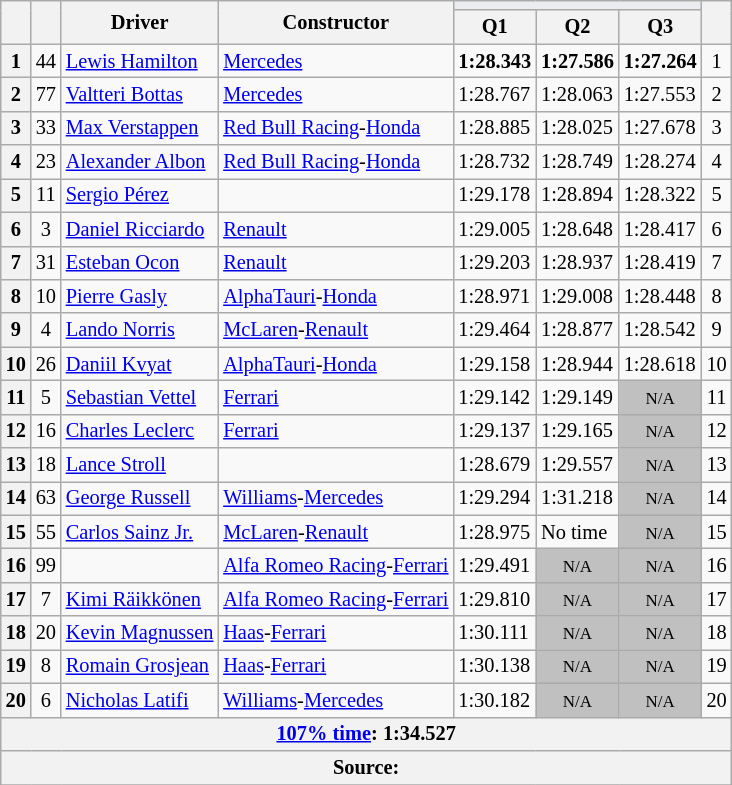<table class="wikitable sortable" style="font-size: 85%;">
<tr>
<th rowspan="2"></th>
<th rowspan="2"></th>
<th rowspan="2">Driver</th>
<th rowspan="2">Constructor</th>
<th colspan="3" style="background:#eaecf0; text-align:center;"></th>
<th rowspan="2"></th>
</tr>
<tr>
<th scope="col">Q1</th>
<th scope="col">Q2</th>
<th scope="col">Q3</th>
</tr>
<tr>
<th scope="row">1</th>
<td align="center">44</td>
<td data-sort-value="ham"> <a href='#'>Lewis Hamilton</a></td>
<td><a href='#'>Mercedes</a></td>
<td><strong>1:28.343</strong></td>
<td><strong>1:27.586</strong></td>
<td><strong>1:27.264</strong></td>
<td align="center">1</td>
</tr>
<tr>
<th scope="row">2</th>
<td align="center">77</td>
<td data-sort-value="bot"> <a href='#'>Valtteri Bottas</a></td>
<td><a href='#'>Mercedes</a></td>
<td>1:28.767</td>
<td>1:28.063</td>
<td>1:27.553</td>
<td align="center">2</td>
</tr>
<tr>
<th scope="row">3</th>
<td align="center">33</td>
<td data-sort-value="ver"> <a href='#'>Max Verstappen</a></td>
<td><a href='#'>Red Bull Racing</a>-<a href='#'>Honda</a></td>
<td>1:28.885</td>
<td>1:28.025</td>
<td>1:27.678</td>
<td align="center">3</td>
</tr>
<tr>
<th scope="row">4</th>
<td align="center">23</td>
<td data-sort-value="alb"> <a href='#'>Alexander Albon</a></td>
<td><a href='#'>Red Bull Racing</a>-<a href='#'>Honda</a></td>
<td>1:28.732</td>
<td>1:28.749</td>
<td>1:28.274</td>
<td align="center">4</td>
</tr>
<tr>
<th scope="row">5</th>
<td align="center">11</td>
<td data-sort-value="per"> <a href='#'>Sergio Pérez</a></td>
<td></td>
<td>1:29.178</td>
<td>1:28.894</td>
<td>1:28.322</td>
<td align="center">5</td>
</tr>
<tr>
<th scope="row">6</th>
<td align="center">3</td>
<td data-sort-value="ric"> <a href='#'>Daniel Ricciardo</a></td>
<td><a href='#'>Renault</a></td>
<td>1:29.005</td>
<td>1:28.648</td>
<td>1:28.417</td>
<td align="center">6</td>
</tr>
<tr>
<th scope="row">7</th>
<td align="center">31</td>
<td data-sort-value="oco"> <a href='#'>Esteban Ocon</a></td>
<td><a href='#'>Renault</a></td>
<td>1:29.203</td>
<td>1:28.937</td>
<td>1:28.419</td>
<td align="center">7</td>
</tr>
<tr>
<th scope="row">8</th>
<td align="center">10</td>
<td data-sort-value="gas"> <a href='#'>Pierre Gasly</a></td>
<td><a href='#'>AlphaTauri</a>-<a href='#'>Honda</a></td>
<td>1:28.971</td>
<td>1:29.008</td>
<td>1:28.448</td>
<td align="center">8</td>
</tr>
<tr>
<th scope="row">9</th>
<td align="center">4</td>
<td data-sort-value="nor"> <a href='#'>Lando Norris</a></td>
<td><a href='#'>McLaren</a>-<a href='#'>Renault</a></td>
<td>1:29.464</td>
<td>1:28.877</td>
<td>1:28.542</td>
<td align="center">9</td>
</tr>
<tr>
<th scope="row">10</th>
<td align="center">26</td>
<td data-sort-value="kvy"> <a href='#'>Daniil Kvyat</a></td>
<td nowrap><a href='#'>AlphaTauri</a>-<a href='#'>Honda</a></td>
<td>1:29.158</td>
<td>1:28.944</td>
<td>1:28.618</td>
<td align="center">10</td>
</tr>
<tr>
<th scope="row">11</th>
<td align="center">5</td>
<td data-sort-value="vet"> <a href='#'>Sebastian Vettel</a></td>
<td><a href='#'>Ferrari</a></td>
<td>1:29.142</td>
<td>1:29.149</td>
<td style="background: silver" align="center" data-sort-value="11"><small>N/A</small></td>
<td align="center">11</td>
</tr>
<tr>
<th scope="row">12</th>
<td align="center">16</td>
<td data-sort-value="lec"> <a href='#'>Charles Leclerc</a></td>
<td><a href='#'>Ferrari</a></td>
<td>1:29.137</td>
<td>1:29.165</td>
<td style="background: silver" align="center" data-sort-value="12"><small>N/A</small></td>
<td align="center">12</td>
</tr>
<tr>
<th scope="row">13</th>
<td align="center">18</td>
<td data-sort-value="str"> <a href='#'>Lance Stroll</a></td>
<td></td>
<td>1:28.679</td>
<td>1:29.557</td>
<td style="background: silver" align="center" data-sort-value="13"><small>N/A</small></td>
<td align="center">13</td>
</tr>
<tr>
<th scope="row">14</th>
<td align="center">63</td>
<td nowrap data-sort-value="rus"> <a href='#'>George Russell</a></td>
<td><a href='#'>Williams</a>-<a href='#'>Mercedes</a></td>
<td>1:29.294</td>
<td>1:31.218</td>
<td style="background: silver" align="center" data-sort-value="14"><small>N/A</small></td>
<td align="center">14</td>
</tr>
<tr>
<th scope="row">15</th>
<td align="center">55</td>
<td data-sort-value="sai"> <a href='#'>Carlos Sainz Jr.</a></td>
<td nowrap><a href='#'>McLaren</a>-<a href='#'>Renault</a></td>
<td>1:28.975</td>
<td>No time</td>
<td style="background: silver" align="center" data-sort-value="15"><small>N/A</small></td>
<td align="center">15</td>
</tr>
<tr>
<th scope="row">16</th>
<td align="center">99</td>
<td data-sort-value="gio"></td>
<td><a href='#'>Alfa Romeo Racing</a>-<a href='#'>Ferrari</a></td>
<td>1:29.491</td>
<td style="background: silver" align="center" data-sort-value="16"><small>N/A</small></td>
<td style="background: silver" align="center" data-sort-value="16"><small>N/A</small></td>
<td align="center">16</td>
</tr>
<tr>
<th scope="row">17</th>
<td align="center">7</td>
<td data-sort-value="rai"> <a href='#'>Kimi Räikkönen</a></td>
<td><a href='#'>Alfa Romeo Racing</a>-<a href='#'>Ferrari</a></td>
<td>1:29.810</td>
<td style="background: silver" align="center" data-sort-value="17"><small>N/A</small></td>
<td style="background: silver" align="center" data-sort-value="17"><small>N/A</small></td>
<td align="center">17</td>
</tr>
<tr>
<th scope="row">18</th>
<td align="center">20</td>
<td data-sort-value="mag"> <a href='#'>Kevin Magnussen</a></td>
<td><a href='#'>Haas</a>-<a href='#'>Ferrari</a></td>
<td>1:30.111</td>
<td style="background: silver" align="center" data-sort-value="18"><small>N/A</small></td>
<td style="background: silver" align="center" data-sort-value="18"><small>N/A</small></td>
<td align="center">18</td>
</tr>
<tr>
<th scope="row">19</th>
<td align="center">8</td>
<td data-sort-value="gro"> <a href='#'>Romain Grosjean</a></td>
<td><a href='#'>Haas</a>-<a href='#'>Ferrari</a></td>
<td>1:30.138</td>
<td style="background: silver" align="center" data-sort-value="19"><small>N/A</small></td>
<td style="background: silver" align="center" data-sort-value="19"><small>N/A</small></td>
<td align="center">19</td>
</tr>
<tr>
<th scope="row">20</th>
<td align="center">6</td>
<td data-sort-value="lat"> <a href='#'>Nicholas Latifi</a></td>
<td><a href='#'>Williams</a>-<a href='#'>Mercedes</a></td>
<td>1:30.182</td>
<td style="background: silver" align="center" data-sort-value="20"><small>N/A</small></td>
<td style="background: silver" align="center" data-sort-value="20"><small>N/A</small></td>
<td align="center">20</td>
</tr>
<tr>
<th colspan="8"><a href='#'>107% time</a>: 1:34.527</th>
</tr>
<tr>
<th colspan="8">Source:</th>
</tr>
<tr>
</tr>
</table>
